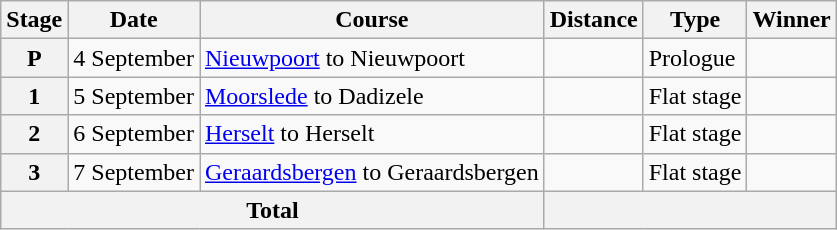<table class=wikitable>
<tr>
<th>Stage</th>
<th>Date</th>
<th>Course</th>
<th>Distance</th>
<th>Type</th>
<th>Winner</th>
</tr>
<tr>
<th align=center>P</th>
<td align=center>4 September</td>
<td><a href='#'>Nieuwpoort</a> to Nieuwpoort</td>
<td align=center></td>
<td>Prologue</td>
<td></td>
</tr>
<tr>
<th align=center>1</th>
<td align=center>5 September</td>
<td><a href='#'>Moorslede</a> to Dadizele</td>
<td align=center></td>
<td>Flat stage</td>
<td></td>
</tr>
<tr>
<th align=center>2</th>
<td align=center>6 September</td>
<td><a href='#'>Herselt</a> to Herselt</td>
<td align=center></td>
<td>Flat stage</td>
<td></td>
</tr>
<tr>
<th align=center>3</th>
<td align=center>7 September</td>
<td><a href='#'>Geraardsbergen</a> to Geraardsbergen</td>
<td align=center></td>
<td>Flat stage</td>
<td></td>
</tr>
<tr>
<th colspan=3>Total</th>
<th colspan=5></th>
</tr>
</table>
